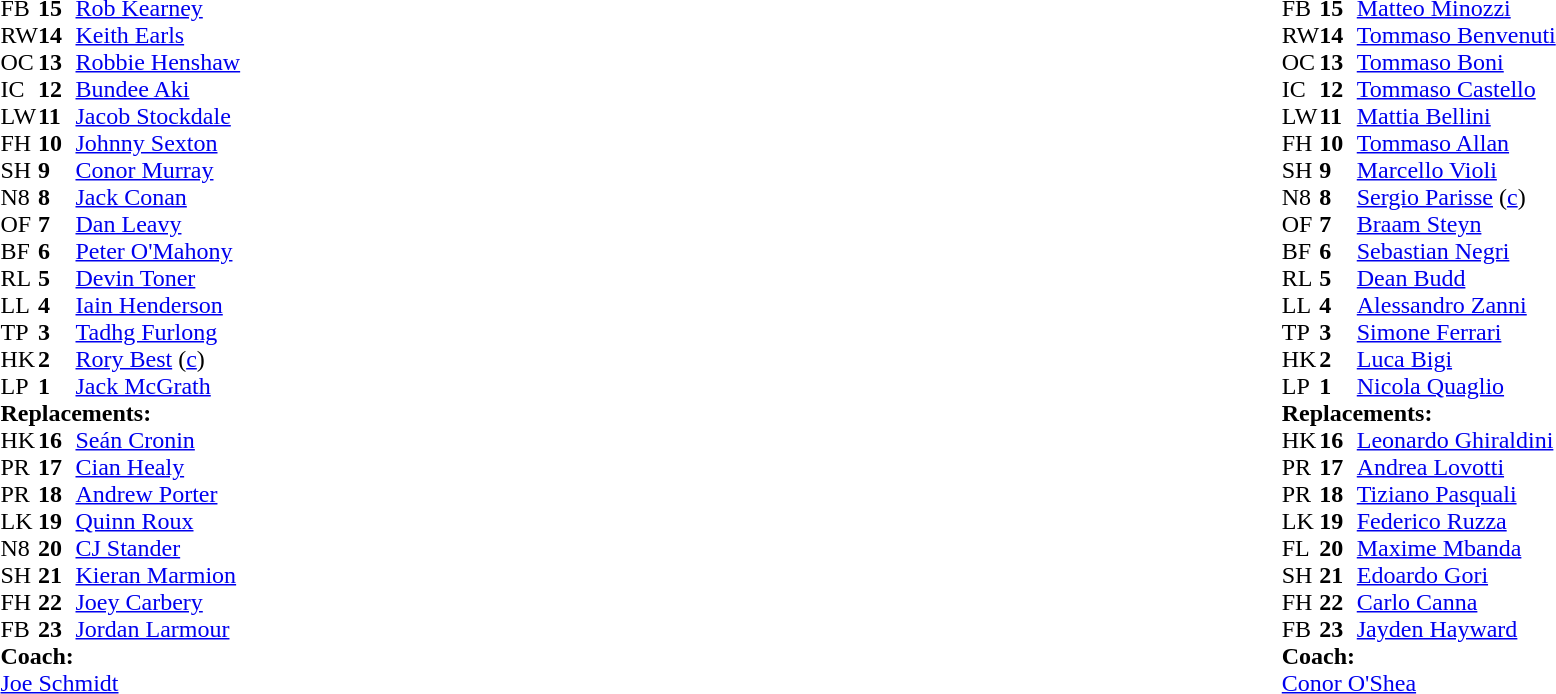<table style="width:100%">
<tr>
<td style="vertical-align:top; width:50%"><br><table cellspacing="0" cellpadding="0">
<tr>
<th width="25"></th>
<th width="25"></th>
</tr>
<tr>
<td>FB</td>
<td><strong>15</strong></td>
<td><a href='#'>Rob Kearney</a></td>
</tr>
<tr>
<td>RW</td>
<td><strong>14</strong></td>
<td><a href='#'>Keith Earls</a></td>
</tr>
<tr>
<td>OC</td>
<td><strong>13</strong></td>
<td><a href='#'>Robbie Henshaw</a></td>
<td></td>
<td></td>
</tr>
<tr>
<td>IC</td>
<td><strong>12</strong></td>
<td><a href='#'>Bundee Aki</a></td>
</tr>
<tr>
<td>LW</td>
<td><strong>11</strong></td>
<td><a href='#'>Jacob Stockdale</a></td>
</tr>
<tr>
<td>FH</td>
<td><strong>10</strong></td>
<td><a href='#'>Johnny Sexton</a></td>
<td></td>
<td></td>
</tr>
<tr>
<td>SH</td>
<td><strong>9</strong></td>
<td><a href='#'>Conor Murray</a></td>
<td></td>
<td></td>
</tr>
<tr>
<td>N8</td>
<td><strong>8</strong></td>
<td><a href='#'>Jack Conan</a></td>
<td></td>
<td></td>
</tr>
<tr>
<td>OF</td>
<td><strong>7</strong></td>
<td><a href='#'>Dan Leavy</a></td>
</tr>
<tr>
<td>BF</td>
<td><strong>6</strong></td>
<td><a href='#'>Peter O'Mahony</a></td>
</tr>
<tr>
<td>RL</td>
<td><strong>5</strong></td>
<td><a href='#'>Devin Toner</a></td>
</tr>
<tr>
<td>LL</td>
<td><strong>4</strong></td>
<td><a href='#'>Iain Henderson</a></td>
<td></td>
<td></td>
</tr>
<tr>
<td>TP</td>
<td><strong>3</strong></td>
<td><a href='#'>Tadhg Furlong</a></td>
<td></td>
<td></td>
</tr>
<tr>
<td>HK</td>
<td><strong>2</strong></td>
<td><a href='#'>Rory Best</a> (<a href='#'>c</a>)</td>
<td></td>
<td></td>
</tr>
<tr>
<td>LP</td>
<td><strong>1</strong></td>
<td><a href='#'>Jack McGrath</a></td>
<td></td>
<td></td>
</tr>
<tr>
<td colspan=3><strong>Replacements:</strong></td>
</tr>
<tr>
<td>HK</td>
<td><strong>16</strong></td>
<td><a href='#'>Seán Cronin</a></td>
<td></td>
<td></td>
</tr>
<tr>
<td>PR</td>
<td><strong>17</strong></td>
<td><a href='#'>Cian Healy</a></td>
<td></td>
<td></td>
</tr>
<tr>
<td>PR</td>
<td><strong>18</strong></td>
<td><a href='#'>Andrew Porter</a></td>
<td></td>
<td></td>
</tr>
<tr>
<td>LK</td>
<td><strong>19</strong></td>
<td><a href='#'>Quinn Roux</a></td>
<td></td>
<td></td>
</tr>
<tr>
<td>N8</td>
<td><strong>20</strong></td>
<td><a href='#'>CJ Stander</a></td>
<td></td>
<td></td>
</tr>
<tr>
<td>SH</td>
<td><strong>21</strong></td>
<td><a href='#'>Kieran Marmion</a></td>
<td></td>
<td></td>
</tr>
<tr>
<td>FH</td>
<td><strong>22</strong></td>
<td><a href='#'>Joey Carbery</a></td>
<td></td>
<td></td>
</tr>
<tr>
<td>FB</td>
<td><strong>23</strong></td>
<td><a href='#'>Jordan Larmour</a></td>
<td></td>
<td></td>
</tr>
<tr>
<td colspan=3><strong>Coach:</strong></td>
</tr>
<tr>
<td colspan="4"><a href='#'>Joe Schmidt</a></td>
</tr>
</table>
</td>
<td style="vertical-align:top"></td>
<td style="vertical-align:top; width:50%"><br><table cellspacing="0" cellpadding="0" style="margin:auto">
<tr>
<th width="25"></th>
<th width="25"></th>
</tr>
<tr>
<td>FB</td>
<td><strong>15</strong></td>
<td><a href='#'>Matteo Minozzi</a></td>
</tr>
<tr>
<td>RW</td>
<td><strong>14</strong></td>
<td><a href='#'>Tommaso Benvenuti</a></td>
</tr>
<tr>
<td>OC</td>
<td><strong>13</strong></td>
<td><a href='#'>Tommaso Boni</a></td>
<td></td>
<td></td>
</tr>
<tr>
<td>IC</td>
<td><strong>12</strong></td>
<td><a href='#'>Tommaso Castello</a></td>
</tr>
<tr>
<td>LW</td>
<td><strong>11</strong></td>
<td><a href='#'>Mattia Bellini</a></td>
</tr>
<tr>
<td>FH</td>
<td><strong>10</strong></td>
<td><a href='#'>Tommaso Allan</a></td>
</tr>
<tr>
<td>SH</td>
<td><strong>9</strong></td>
<td><a href='#'>Marcello Violi</a></td>
<td></td>
<td></td>
</tr>
<tr>
<td>N8</td>
<td><strong>8</strong></td>
<td><a href='#'>Sergio Parisse</a> (<a href='#'>c</a>)</td>
</tr>
<tr>
<td>OF</td>
<td><strong>7</strong></td>
<td><a href='#'>Braam Steyn</a></td>
<td></td>
<td></td>
</tr>
<tr>
<td>BF</td>
<td><strong>6</strong></td>
<td><a href='#'>Sebastian Negri</a></td>
<td></td>
<td></td>
</tr>
<tr>
<td>RL</td>
<td><strong>5</strong></td>
<td><a href='#'>Dean Budd</a></td>
</tr>
<tr>
<td>LL</td>
<td><strong>4</strong></td>
<td><a href='#'>Alessandro Zanni</a></td>
</tr>
<tr>
<td>TP</td>
<td><strong>3</strong></td>
<td><a href='#'>Simone Ferrari</a></td>
<td></td>
<td></td>
</tr>
<tr>
<td>HK</td>
<td><strong>2</strong></td>
<td><a href='#'>Luca Bigi</a></td>
<td></td>
<td></td>
</tr>
<tr>
<td>LP</td>
<td><strong>1</strong></td>
<td><a href='#'>Nicola Quaglio</a></td>
<td></td>
<td></td>
</tr>
<tr>
<td colspan=3><strong>Replacements:</strong></td>
</tr>
<tr>
<td>HK</td>
<td><strong>16</strong></td>
<td><a href='#'>Leonardo Ghiraldini</a></td>
<td></td>
<td></td>
</tr>
<tr>
<td>PR</td>
<td><strong>17</strong></td>
<td><a href='#'>Andrea Lovotti</a></td>
<td></td>
<td></td>
</tr>
<tr>
<td>PR</td>
<td><strong>18</strong></td>
<td><a href='#'>Tiziano Pasquali</a></td>
<td></td>
<td></td>
</tr>
<tr>
<td>LK</td>
<td><strong>19</strong></td>
<td><a href='#'>Federico Ruzza</a></td>
<td></td>
<td></td>
</tr>
<tr>
<td>FL</td>
<td><strong>20</strong></td>
<td><a href='#'>Maxime Mbanda</a></td>
<td></td>
<td></td>
</tr>
<tr>
<td>SH</td>
<td><strong>21</strong></td>
<td><a href='#'>Edoardo Gori</a></td>
<td></td>
<td></td>
</tr>
<tr>
<td>FH</td>
<td><strong>22</strong></td>
<td><a href='#'>Carlo Canna</a></td>
</tr>
<tr>
<td>FB</td>
<td><strong>23</strong></td>
<td><a href='#'>Jayden Hayward</a></td>
<td></td>
<td></td>
</tr>
<tr>
<td colspan=3><strong>Coach:</strong></td>
</tr>
<tr>
<td colspan="4"><a href='#'>Conor O'Shea</a></td>
</tr>
</table>
</td>
</tr>
</table>
